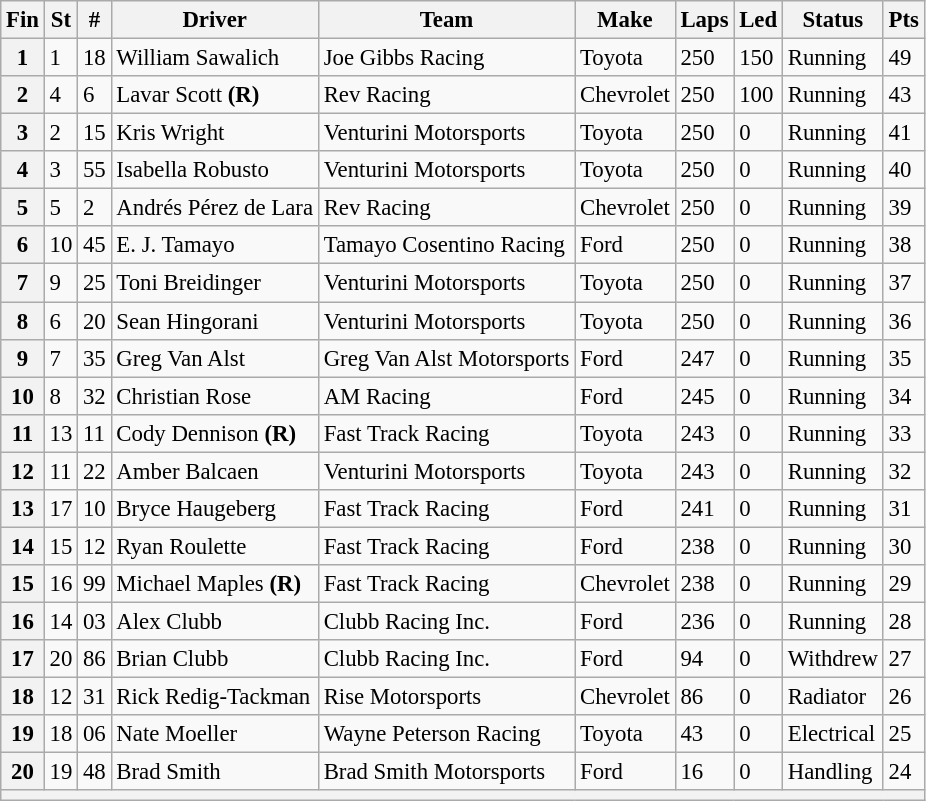<table class="wikitable" style="font-size:95%">
<tr>
<th>Fin</th>
<th>St</th>
<th>#</th>
<th>Driver</th>
<th>Team</th>
<th>Make</th>
<th>Laps</th>
<th>Led</th>
<th>Status</th>
<th>Pts</th>
</tr>
<tr>
<th>1</th>
<td>1</td>
<td>18</td>
<td>William Sawalich</td>
<td>Joe Gibbs Racing</td>
<td>Toyota</td>
<td>250</td>
<td>150</td>
<td>Running</td>
<td>49</td>
</tr>
<tr>
<th>2</th>
<td>4</td>
<td>6</td>
<td>Lavar Scott <strong>(R)</strong></td>
<td>Rev Racing</td>
<td>Chevrolet</td>
<td>250</td>
<td>100</td>
<td>Running</td>
<td>43</td>
</tr>
<tr>
<th>3</th>
<td>2</td>
<td>15</td>
<td>Kris Wright</td>
<td>Venturini Motorsports</td>
<td>Toyota</td>
<td>250</td>
<td>0</td>
<td>Running</td>
<td>41</td>
</tr>
<tr>
<th>4</th>
<td>3</td>
<td>55</td>
<td>Isabella Robusto</td>
<td>Venturini Motorsports</td>
<td>Toyota</td>
<td>250</td>
<td>0</td>
<td>Running</td>
<td>40</td>
</tr>
<tr>
<th>5</th>
<td>5</td>
<td>2</td>
<td>Andrés Pérez de Lara</td>
<td>Rev Racing</td>
<td>Chevrolet</td>
<td>250</td>
<td>0</td>
<td>Running</td>
<td>39</td>
</tr>
<tr>
<th>6</th>
<td>10</td>
<td>45</td>
<td>E. J. Tamayo</td>
<td>Tamayo Cosentino Racing</td>
<td>Ford</td>
<td>250</td>
<td>0</td>
<td>Running</td>
<td>38</td>
</tr>
<tr>
<th>7</th>
<td>9</td>
<td>25</td>
<td>Toni Breidinger</td>
<td>Venturini Motorsports</td>
<td>Toyota</td>
<td>250</td>
<td>0</td>
<td>Running</td>
<td>37</td>
</tr>
<tr>
<th>8</th>
<td>6</td>
<td>20</td>
<td>Sean Hingorani</td>
<td>Venturini Motorsports</td>
<td>Toyota</td>
<td>250</td>
<td>0</td>
<td>Running</td>
<td>36</td>
</tr>
<tr>
<th>9</th>
<td>7</td>
<td>35</td>
<td>Greg Van Alst</td>
<td>Greg Van Alst Motorsports</td>
<td>Ford</td>
<td>247</td>
<td>0</td>
<td>Running</td>
<td>35</td>
</tr>
<tr>
<th>10</th>
<td>8</td>
<td>32</td>
<td>Christian Rose</td>
<td>AM Racing</td>
<td>Ford</td>
<td>245</td>
<td>0</td>
<td>Running</td>
<td>34</td>
</tr>
<tr>
<th>11</th>
<td>13</td>
<td>11</td>
<td>Cody Dennison <strong>(R)</strong></td>
<td>Fast Track Racing</td>
<td>Toyota</td>
<td>243</td>
<td>0</td>
<td>Running</td>
<td>33</td>
</tr>
<tr>
<th>12</th>
<td>11</td>
<td>22</td>
<td>Amber Balcaen</td>
<td>Venturini Motorsports</td>
<td>Toyota</td>
<td>243</td>
<td>0</td>
<td>Running</td>
<td>32</td>
</tr>
<tr>
<th>13</th>
<td>17</td>
<td>10</td>
<td>Bryce Haugeberg</td>
<td>Fast Track Racing</td>
<td>Ford</td>
<td>241</td>
<td>0</td>
<td>Running</td>
<td>31</td>
</tr>
<tr>
<th>14</th>
<td>15</td>
<td>12</td>
<td>Ryan Roulette</td>
<td>Fast Track Racing</td>
<td>Ford</td>
<td>238</td>
<td>0</td>
<td>Running</td>
<td>30</td>
</tr>
<tr>
<th>15</th>
<td>16</td>
<td>99</td>
<td>Michael Maples <strong>(R)</strong></td>
<td>Fast Track Racing</td>
<td>Chevrolet</td>
<td>238</td>
<td>0</td>
<td>Running</td>
<td>29</td>
</tr>
<tr>
<th>16</th>
<td>14</td>
<td>03</td>
<td>Alex Clubb</td>
<td>Clubb Racing Inc.</td>
<td>Ford</td>
<td>236</td>
<td>0</td>
<td>Running</td>
<td>28</td>
</tr>
<tr>
<th>17</th>
<td>20</td>
<td>86</td>
<td>Brian Clubb</td>
<td>Clubb Racing Inc.</td>
<td>Ford</td>
<td>94</td>
<td>0</td>
<td>Withdrew</td>
<td>27</td>
</tr>
<tr>
<th>18</th>
<td>12</td>
<td>31</td>
<td>Rick Redig-Tackman</td>
<td>Rise Motorsports</td>
<td>Chevrolet</td>
<td>86</td>
<td>0</td>
<td>Radiator</td>
<td>26</td>
</tr>
<tr>
<th>19</th>
<td>18</td>
<td>06</td>
<td>Nate Moeller</td>
<td>Wayne Peterson Racing</td>
<td>Toyota</td>
<td>43</td>
<td>0</td>
<td>Electrical</td>
<td>25</td>
</tr>
<tr>
<th>20</th>
<td>19</td>
<td>48</td>
<td>Brad Smith</td>
<td>Brad Smith Motorsports</td>
<td>Ford</td>
<td>16</td>
<td>0</td>
<td>Handling</td>
<td>24</td>
</tr>
<tr>
<th colspan="10"></th>
</tr>
</table>
